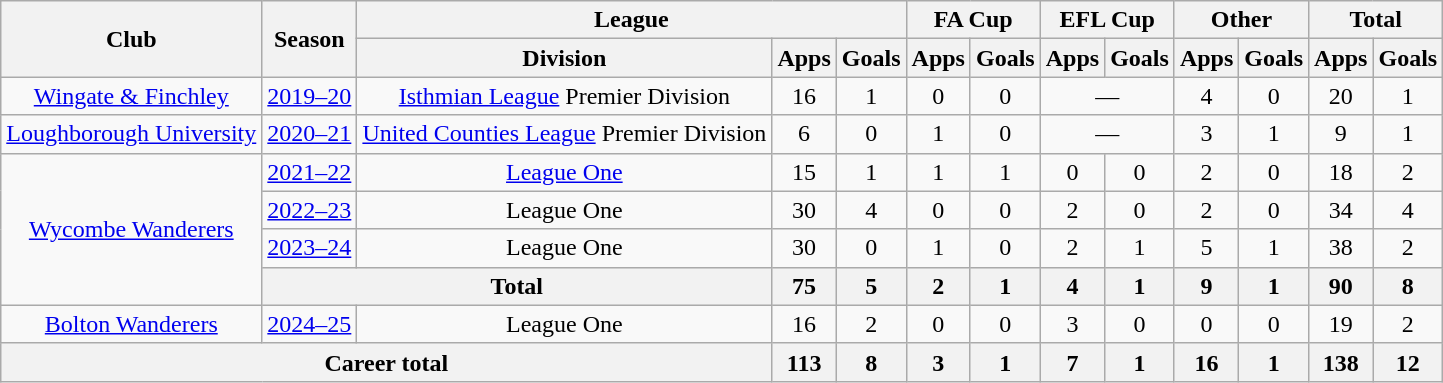<table class="wikitable" style="text-align: center;">
<tr>
<th rowspan="2">Club</th>
<th rowspan="2">Season</th>
<th colspan="3">League</th>
<th colspan="2">FA Cup</th>
<th colspan="2">EFL Cup</th>
<th colspan="2">Other</th>
<th colspan="2">Total</th>
</tr>
<tr>
<th>Division</th>
<th>Apps</th>
<th>Goals</th>
<th>Apps</th>
<th>Goals</th>
<th>Apps</th>
<th>Goals</th>
<th>Apps</th>
<th>Goals</th>
<th>Apps</th>
<th>Goals</th>
</tr>
<tr>
<td><a href='#'>Wingate & Finchley</a></td>
<td><a href='#'>2019–20</a></td>
<td><a href='#'>Isthmian League</a> Premier Division</td>
<td>16</td>
<td>1</td>
<td>0</td>
<td>0</td>
<td colspan="2">―</td>
<td>4</td>
<td>0</td>
<td>20</td>
<td>1</td>
</tr>
<tr>
<td><a href='#'>Loughborough University</a></td>
<td><a href='#'>2020–21</a></td>
<td><a href='#'>United Counties League</a> Premier Division</td>
<td>6</td>
<td>0</td>
<td>1</td>
<td>0</td>
<td colspan="2">―</td>
<td>3</td>
<td>1</td>
<td>9</td>
<td>1</td>
</tr>
<tr>
<td rowspan=4><a href='#'>Wycombe Wanderers</a></td>
<td><a href='#'>2021–22</a></td>
<td><a href='#'>League One</a></td>
<td>15</td>
<td>1</td>
<td>1</td>
<td>1</td>
<td>0</td>
<td>0</td>
<td>2</td>
<td>0</td>
<td>18</td>
<td>2</td>
</tr>
<tr>
<td><a href='#'>2022–23</a></td>
<td>League One</td>
<td>30</td>
<td>4</td>
<td>0</td>
<td>0</td>
<td>2</td>
<td>0</td>
<td>2</td>
<td>0</td>
<td>34</td>
<td>4</td>
</tr>
<tr>
<td><a href='#'>2023–24</a></td>
<td>League One</td>
<td>30</td>
<td>0</td>
<td>1</td>
<td>0</td>
<td>2</td>
<td>1</td>
<td>5</td>
<td>1</td>
<td>38</td>
<td>2</td>
</tr>
<tr>
<th colspan=2>Total</th>
<th>75</th>
<th>5</th>
<th>2</th>
<th>1</th>
<th>4</th>
<th>1</th>
<th>9</th>
<th>1</th>
<th>90</th>
<th>8</th>
</tr>
<tr>
<td><a href='#'>Bolton Wanderers</a></td>
<td><a href='#'>2024–25</a></td>
<td>League One</td>
<td>16</td>
<td>2</td>
<td>0</td>
<td>0</td>
<td>3</td>
<td>0</td>
<td>0</td>
<td>0</td>
<td>19</td>
<td>2</td>
</tr>
<tr>
<th colspan="3">Career total</th>
<th>113</th>
<th>8</th>
<th>3</th>
<th>1</th>
<th>7</th>
<th>1</th>
<th>16</th>
<th>1</th>
<th>138</th>
<th>12</th>
</tr>
</table>
